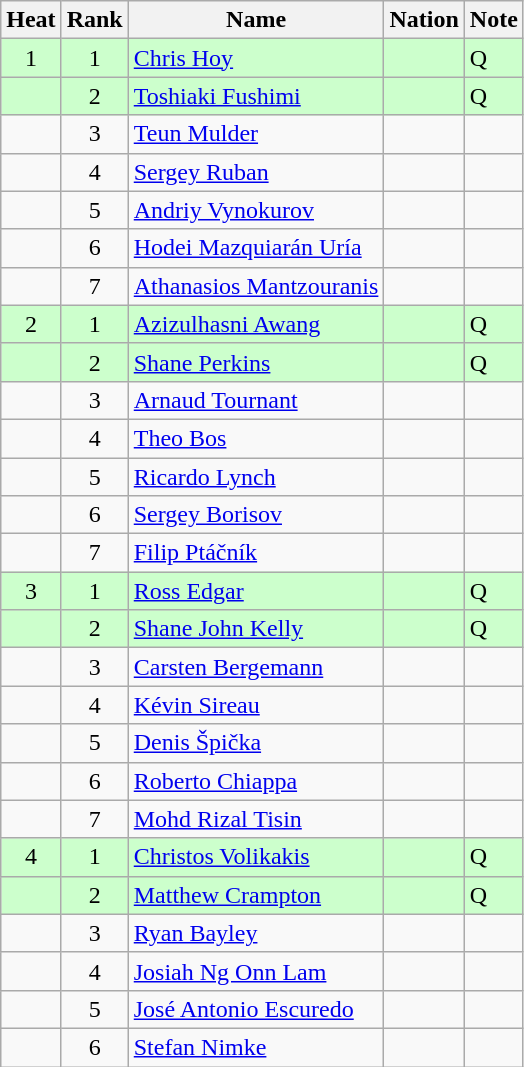<table class=wikitable sortable style=text-align:center>
<tr>
<th>Heat</th>
<th>Rank</th>
<th>Name</th>
<th>Nation</th>
<th>Note</th>
</tr>
<tr style="background: #ccffcc;">
<td>1</td>
<td>1</td>
<td align=left><a href='#'>Chris Hoy</a></td>
<td align=left></td>
<td align=left>Q</td>
</tr>
<tr style="background: #ccffcc;">
<td></td>
<td>2</td>
<td align=left><a href='#'>Toshiaki Fushimi</a></td>
<td align=left></td>
<td align=left>Q</td>
</tr>
<tr>
<td></td>
<td>3</td>
<td align=left><a href='#'>Teun Mulder</a></td>
<td align=left></td>
<td></td>
</tr>
<tr>
<td></td>
<td>4</td>
<td align=left><a href='#'>Sergey Ruban</a></td>
<td align=left></td>
<td></td>
</tr>
<tr>
<td></td>
<td>5</td>
<td align=left><a href='#'>Andriy Vynokurov</a></td>
<td align=left></td>
<td></td>
</tr>
<tr>
<td></td>
<td>6</td>
<td align=left><a href='#'>Hodei Mazquiarán Uría</a></td>
<td align=left></td>
<td></td>
</tr>
<tr>
<td></td>
<td>7</td>
<td align=left><a href='#'>Athanasios Mantzouranis</a></td>
<td align=left></td>
<td></td>
</tr>
<tr style="background: #ccffcc;">
<td>2</td>
<td>1</td>
<td align=left><a href='#'>Azizulhasni Awang</a></td>
<td align=left></td>
<td align=left>Q</td>
</tr>
<tr style="background: #ccffcc;">
<td></td>
<td>2</td>
<td align=left><a href='#'>Shane Perkins</a></td>
<td align=left></td>
<td align=left>Q</td>
</tr>
<tr>
<td></td>
<td>3</td>
<td align=left><a href='#'>Arnaud Tournant</a></td>
<td align=left></td>
<td></td>
</tr>
<tr>
<td></td>
<td>4</td>
<td align=left><a href='#'>Theo Bos</a></td>
<td align=left></td>
<td></td>
</tr>
<tr>
<td></td>
<td>5</td>
<td align=left><a href='#'>Ricardo Lynch</a></td>
<td align=left></td>
<td></td>
</tr>
<tr>
<td></td>
<td>6</td>
<td align=left><a href='#'>Sergey Borisov</a></td>
<td align=left></td>
<td></td>
</tr>
<tr>
<td></td>
<td>7</td>
<td align=left><a href='#'>Filip Ptáčník</a></td>
<td align=left></td>
<td></td>
</tr>
<tr style="background: #ccffcc;">
<td>3</td>
<td>1</td>
<td align=left><a href='#'>Ross Edgar</a></td>
<td align=left></td>
<td align=left>Q</td>
</tr>
<tr style="background: #ccffcc;">
<td></td>
<td>2</td>
<td align=left><a href='#'>Shane John Kelly</a></td>
<td align=left></td>
<td align=left>Q</td>
</tr>
<tr>
<td></td>
<td>3</td>
<td align=left><a href='#'>Carsten Bergemann</a></td>
<td align=left></td>
<td></td>
</tr>
<tr>
<td></td>
<td>4</td>
<td align=left><a href='#'>Kévin Sireau</a></td>
<td align=left></td>
<td></td>
</tr>
<tr>
<td></td>
<td>5</td>
<td align=left><a href='#'>Denis Špička</a></td>
<td align=left></td>
<td></td>
</tr>
<tr>
<td></td>
<td>6</td>
<td align=left><a href='#'>Roberto Chiappa</a></td>
<td align=left></td>
<td></td>
</tr>
<tr>
<td></td>
<td>7</td>
<td align=left><a href='#'>Mohd Rizal Tisin</a></td>
<td align=left></td>
<td></td>
</tr>
<tr style="background: #ccffcc;">
<td>4</td>
<td>1</td>
<td align=left><a href='#'>Christos Volikakis</a></td>
<td align=left></td>
<td align=left>Q</td>
</tr>
<tr style="background: #ccffcc;">
<td></td>
<td>2</td>
<td align=left><a href='#'>Matthew Crampton</a></td>
<td align=left></td>
<td align=left>Q</td>
</tr>
<tr>
<td></td>
<td>3</td>
<td align=left><a href='#'>Ryan Bayley</a></td>
<td align=left></td>
<td></td>
</tr>
<tr>
<td></td>
<td>4</td>
<td align=left><a href='#'>Josiah Ng Onn Lam</a></td>
<td align=left></td>
<td></td>
</tr>
<tr>
<td></td>
<td>5</td>
<td align=left><a href='#'>José Antonio Escuredo</a></td>
<td align=left></td>
<td></td>
</tr>
<tr>
<td></td>
<td>6</td>
<td align=left><a href='#'>Stefan Nimke</a></td>
<td align=left></td>
<td></td>
</tr>
</table>
